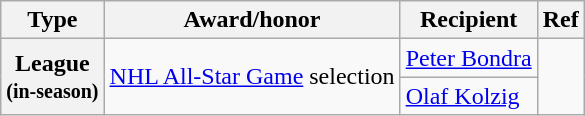<table class="wikitable">
<tr>
<th scope="col">Type</th>
<th scope="col">Award/honor</th>
<th scope="col">Recipient</th>
<th scope="col">Ref</th>
</tr>
<tr>
<th scope="row" rowspan=2>League<br><small>(in-season)</small></th>
<td rowspan=2><a href='#'>NHL All-Star Game</a> selection</td>
<td><a href='#'>Peter Bondra</a></td>
<td rowspan=2></td>
</tr>
<tr>
<td><a href='#'>Olaf Kolzig</a></td>
</tr>
</table>
